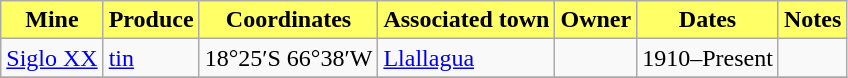<table class="sortable wikitable">
<tr align="center" bgcolor="#FFFF66">
<td><strong>Mine</strong></td>
<td><strong>Produce</strong></td>
<td><strong>Coordinates</strong></td>
<td><strong>Associated town</strong></td>
<td><strong>Owner</strong></td>
<td><strong>Dates</strong></td>
<td><strong>Notes</strong></td>
</tr>
<tr>
<td><a href='#'>Siglo XX</a></td>
<td><a href='#'>tin</a></td>
<td>18°25′S 66°38′W</td>
<td><a href='#'>Llallagua</a></td>
<td></td>
<td>1910–Present</td>
<td></td>
</tr>
<tr>
</tr>
</table>
